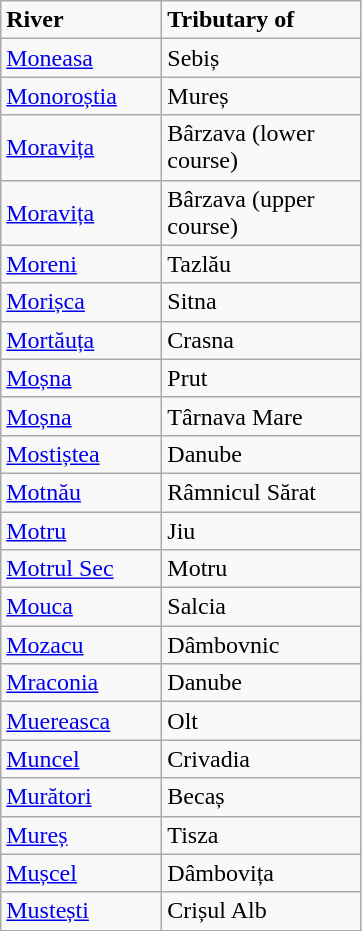<table class="wikitable">
<tr>
<td width="100pt"><strong>River</strong></td>
<td width="125pt"><strong>Tributary of</strong></td>
</tr>
<tr>
<td><a href='#'>Moneasa</a></td>
<td>Sebiș</td>
</tr>
<tr>
<td><a href='#'>Monoroștia</a></td>
<td>Mureș</td>
</tr>
<tr>
<td><a href='#'>Moravița</a></td>
<td>Bârzava (lower course)</td>
</tr>
<tr>
<td><a href='#'>Moravița</a></td>
<td>Bârzava (upper course)</td>
</tr>
<tr>
<td><a href='#'>Moreni</a></td>
<td>Tazlău</td>
</tr>
<tr>
<td><a href='#'>Morișca</a></td>
<td>Sitna</td>
</tr>
<tr>
<td><a href='#'>Mortăuța</a></td>
<td>Crasna</td>
</tr>
<tr>
<td><a href='#'>Moșna</a></td>
<td>Prut</td>
</tr>
<tr>
<td><a href='#'>Moșna</a></td>
<td>Târnava Mare</td>
</tr>
<tr>
<td><a href='#'>Mostiștea</a></td>
<td>Danube</td>
</tr>
<tr>
<td><a href='#'>Motnău</a></td>
<td>Râmnicul Sărat</td>
</tr>
<tr>
<td><a href='#'>Motru</a></td>
<td>Jiu</td>
</tr>
<tr>
<td><a href='#'>Motrul Sec</a></td>
<td>Motru</td>
</tr>
<tr>
<td><a href='#'>Mouca</a></td>
<td>Salcia</td>
</tr>
<tr>
<td><a href='#'>Mozacu</a></td>
<td>Dâmbovnic</td>
</tr>
<tr>
<td><a href='#'>Mraconia</a></td>
<td>Danube</td>
</tr>
<tr>
<td><a href='#'>Muereasca</a></td>
<td>Olt</td>
</tr>
<tr>
<td><a href='#'>Muncel</a></td>
<td>Crivadia</td>
</tr>
<tr>
<td><a href='#'>Murători</a></td>
<td>Becaș</td>
</tr>
<tr>
<td><a href='#'>Mureș</a></td>
<td>Tisza</td>
</tr>
<tr>
<td><a href='#'>Mușcel</a></td>
<td>Dâmbovița</td>
</tr>
<tr>
<td><a href='#'>Mustești</a></td>
<td>Crișul Alb</td>
</tr>
</table>
